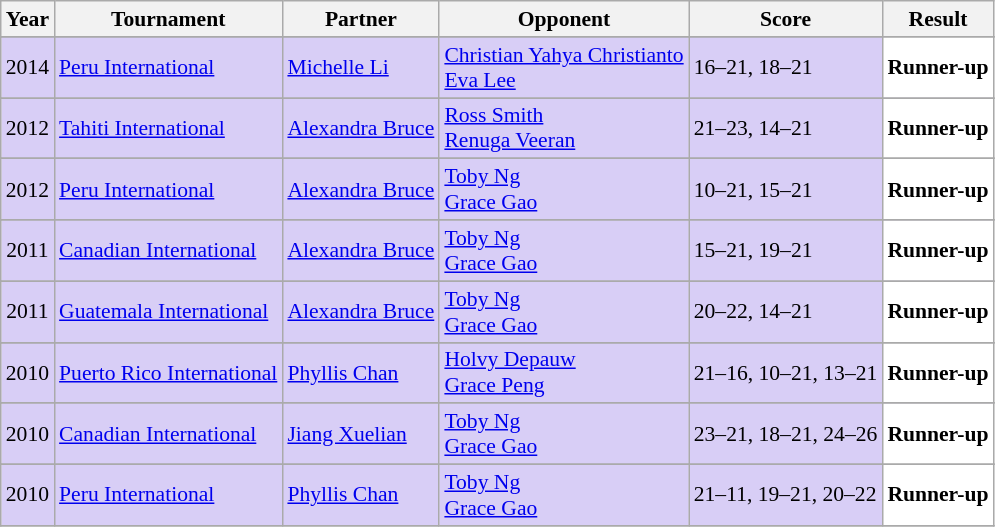<table class="sortable wikitable" style="font-size: 90%;">
<tr>
<th>Year</th>
<th>Tournament</th>
<th>Partner</th>
<th>Opponent</th>
<th>Score</th>
<th>Result</th>
</tr>
<tr>
</tr>
<tr style="background:#D8CEF6">
<td align="center">2014</td>
<td align="left"><a href='#'>Peru International</a></td>
<td align="left"> <a href='#'>Michelle Li</a></td>
<td align="left"> <a href='#'>Christian Yahya Christianto</a><br> <a href='#'>Eva Lee</a></td>
<td align="left">16–21, 18–21</td>
<td style="text-align:left; background:white"> <strong>Runner-up</strong></td>
</tr>
<tr>
</tr>
<tr style="background:#D8CEF6">
<td align="center">2012</td>
<td align="left"><a href='#'>Tahiti International</a></td>
<td align="left"> <a href='#'>Alexandra Bruce</a></td>
<td align="left"> <a href='#'>Ross Smith</a><br> <a href='#'>Renuga Veeran</a></td>
<td align="left">21–23, 14–21</td>
<td style="text-align:left; background:white"> <strong>Runner-up</strong></td>
</tr>
<tr>
</tr>
<tr style="background:#D8CEF6">
<td align="center">2012</td>
<td align="left"><a href='#'>Peru International</a></td>
<td align="left"> <a href='#'>Alexandra Bruce</a></td>
<td align="left"> <a href='#'>Toby Ng</a><br> <a href='#'>Grace Gao</a></td>
<td align="left">10–21, 15–21</td>
<td style="text-align:left; background:white"> <strong>Runner-up</strong></td>
</tr>
<tr>
</tr>
<tr style="background:#D8CEF6">
<td align="center">2011</td>
<td align="left"><a href='#'>Canadian International</a></td>
<td align="left"> <a href='#'>Alexandra Bruce</a></td>
<td align="left"> <a href='#'>Toby Ng</a><br> <a href='#'>Grace Gao</a></td>
<td align="left">15–21, 19–21</td>
<td style="text-align:left; background:white"> <strong>Runner-up</strong></td>
</tr>
<tr>
</tr>
<tr style="background:#D8CEF6">
<td align="center">2011</td>
<td align="left"><a href='#'>Guatemala International</a></td>
<td align="left"> <a href='#'>Alexandra Bruce</a></td>
<td align="left"> <a href='#'>Toby Ng</a><br> <a href='#'>Grace Gao</a></td>
<td align="left">20–22, 14–21</td>
<td style="text-align:left; background:white"> <strong>Runner-up</strong></td>
</tr>
<tr>
</tr>
<tr style="background:#D8CEF6">
<td align="center">2010</td>
<td align="left"><a href='#'>Puerto Rico International</a></td>
<td align="left"> <a href='#'>Phyllis Chan</a></td>
<td align="left"> <a href='#'>Holvy Depauw</a><br> <a href='#'>Grace Peng</a></td>
<td align="left">21–16, 10–21, 13–21</td>
<td style="text-align:left; background:white"> <strong>Runner-up</strong></td>
</tr>
<tr>
</tr>
<tr style="background:#D8CEF6">
<td align="center">2010</td>
<td align="left"><a href='#'>Canadian International</a></td>
<td align="left"> <a href='#'>Jiang Xuelian</a></td>
<td align="left"> <a href='#'>Toby Ng</a><br> <a href='#'>Grace Gao</a></td>
<td align="left">23–21, 18–21, 24–26</td>
<td style="text-align:left; background:white"> <strong>Runner-up</strong></td>
</tr>
<tr>
</tr>
<tr style="background:#D8CEF6">
<td align="center">2010</td>
<td align="left"><a href='#'>Peru International</a></td>
<td align="left"> <a href='#'>Phyllis Chan</a></td>
<td align="left"> <a href='#'>Toby Ng</a><br> <a href='#'>Grace Gao</a></td>
<td align="left">21–11, 19–21, 20–22</td>
<td style="text-align:left; background:white"> <strong>Runner-up</strong></td>
</tr>
<tr>
</tr>
</table>
